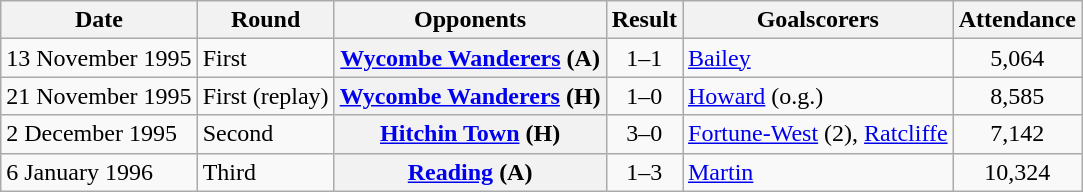<table class="wikitable plainrowheaders sortable">
<tr>
<th scope=col>Date</th>
<th scope=col>Round</th>
<th scope=col>Opponents</th>
<th scope=col>Result</th>
<th scope=col class=unsortable>Goalscorers</th>
<th scope=col>Attendance</th>
</tr>
<tr>
<td>13 November 1995</td>
<td>First</td>
<th scope=row><a href='#'>Wycombe Wanderers</a> (A)</th>
<td align=center>1–1</td>
<td><a href='#'>Bailey</a></td>
<td align=center>5,064</td>
</tr>
<tr>
<td>21 November 1995</td>
<td>First (replay)</td>
<th scope=row><a href='#'>Wycombe Wanderers</a> (H)</th>
<td align=center>1–0</td>
<td><a href='#'>Howard</a> (o.g.)</td>
<td align=center>8,585</td>
</tr>
<tr>
<td>2 December 1995</td>
<td>Second</td>
<th scope=row><a href='#'>Hitchin Town</a> (H)</th>
<td align=center>3–0</td>
<td><a href='#'>Fortune-West</a> (2), <a href='#'>Ratcliffe</a></td>
<td align=center>7,142</td>
</tr>
<tr>
<td>6 January 1996</td>
<td>Third</td>
<th scope=row><a href='#'>Reading</a> (A)</th>
<td align=center>1–3</td>
<td><a href='#'>Martin</a></td>
<td align=center>10,324</td>
</tr>
</table>
